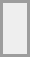<table align="center" border="0" cellpadding="4" cellspacing="4" style="border: 2px solid #9d9d9d;background-color:#eeeeee" valign="midlle">
<tr>
<td><br><div></div></td>
</tr>
</table>
